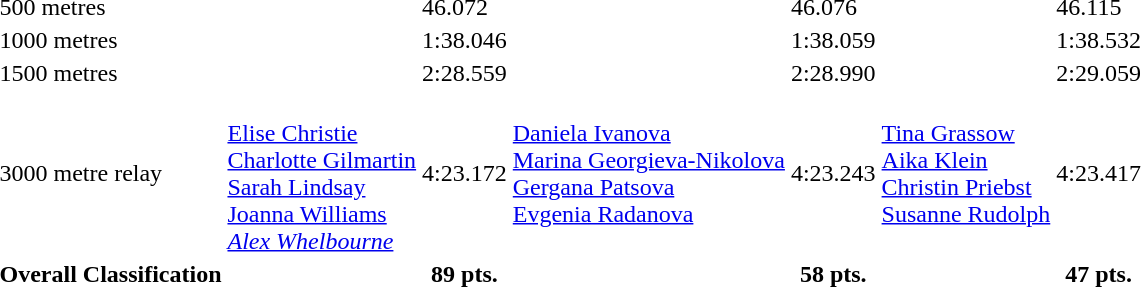<table>
<tr>
<td>500 metres</td>
<td></td>
<td>46.072</td>
<td></td>
<td>46.076</td>
<td></td>
<td>46.115</td>
</tr>
<tr>
<td>1000 metres</td>
<td></td>
<td>1:38.046</td>
<td></td>
<td>1:38.059</td>
<td></td>
<td>1:38.532</td>
</tr>
<tr>
<td>1500 metres</td>
<td></td>
<td>2:28.559</td>
<td></td>
<td>2:28.990</td>
<td></td>
<td>2:29.059</td>
</tr>
<tr>
<td>3000 metre relay</td>
<td valign=top><br><a href='#'>Elise Christie</a><br><a href='#'>Charlotte Gilmartin</a><br><a href='#'>Sarah Lindsay</a><br><a href='#'>Joanna Williams</a><br><em><a href='#'>Alex Whelbourne</a></em></td>
<td>4:23.172</td>
<td valign=top><br><a href='#'>Daniela Ivanova</a><br><a href='#'>Marina Georgieva-Nikolova</a><br><a href='#'>Gergana Patsova</a><br><a href='#'>Evgenia Radanova</a></td>
<td>4:23.243</td>
<td valign=top><br><a href='#'>Tina Grassow</a><br><a href='#'>Aika Klein</a><br><a href='#'>Christin Priebst</a><br><a href='#'>Susanne Rudolph</a></td>
<td>4:23.417</td>
</tr>
<tr>
<th>Overall Classification</th>
<th></th>
<th>89 pts.</th>
<th></th>
<th>58 pts.</th>
<th></th>
<th>47 pts.</th>
</tr>
</table>
